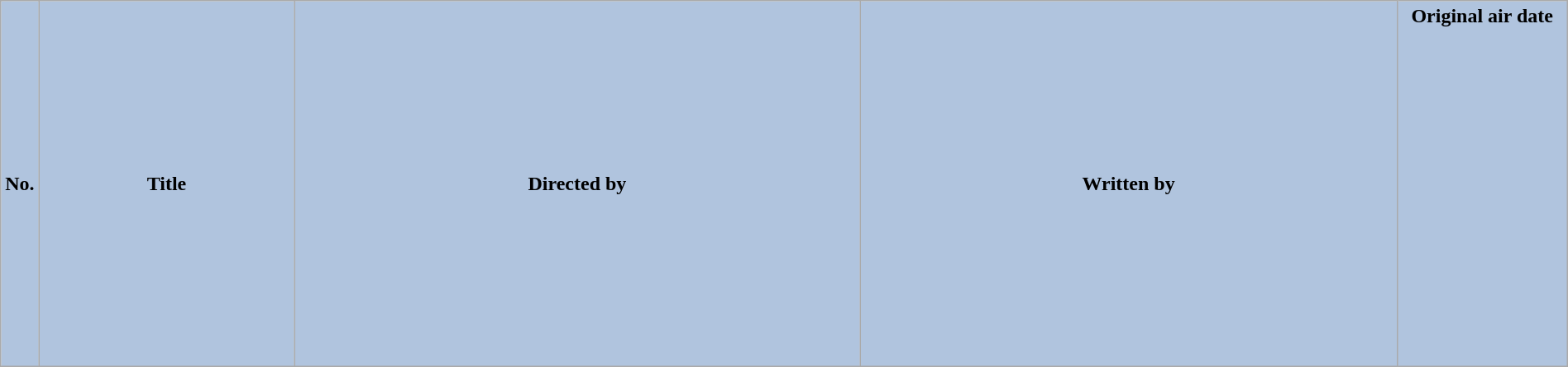<table class="wikitable plainrowheaders" width="100%" style="background: #FFFFFF;">
<tr>
<th style="background-color: #B0C4DE;" width="20">No.</th>
<th ! style="background-color: #B0C4DE;">Title</th>
<th ! style="background-color: #B0C4DE;">Directed by</th>
<th ! style="background-color: #B0C4DE;">Written by</th>
<th ! style="background-color: #B0C4DE;" width="130">Original air date<br>








<br><br><br><br><br><br><br><br><br><br><br><br><br><br><br></th>
</tr>
</table>
